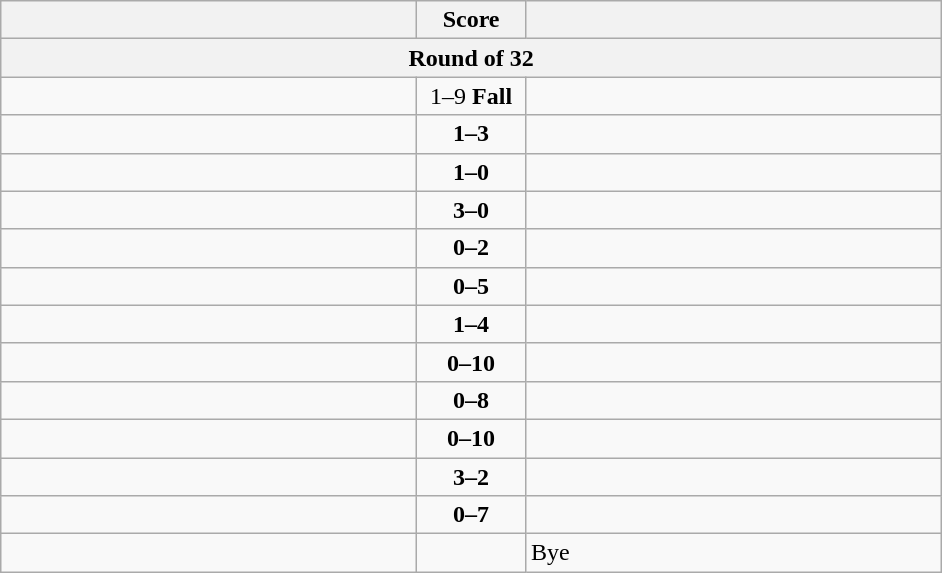<table class="wikitable" style="text-align: left;">
<tr>
<th align="right" width="270"></th>
<th width="65">Score</th>
<th align="left" width="270"></th>
</tr>
<tr>
<th colspan="3">Round of 32</th>
</tr>
<tr>
<td></td>
<td align=center>1–9 <strong>Fall</strong></td>
<td><strong></strong></td>
</tr>
<tr>
<td></td>
<td align=center><strong>1–3</strong></td>
<td><strong></strong></td>
</tr>
<tr>
<td><strong></strong></td>
<td align=center><strong>1–0</strong></td>
<td></td>
</tr>
<tr>
<td><strong></strong></td>
<td align=center><strong>3–0</strong></td>
<td></td>
</tr>
<tr>
<td></td>
<td align=center><strong>0–2</strong></td>
<td><strong></strong></td>
</tr>
<tr>
<td></td>
<td align=center><strong>0–5</strong></td>
<td><strong></strong></td>
</tr>
<tr>
<td></td>
<td align=center><strong>1–4</strong></td>
<td><strong></strong></td>
</tr>
<tr>
<td></td>
<td align=center><strong>0–10</strong></td>
<td><strong></strong></td>
</tr>
<tr>
<td></td>
<td align=center><strong>0–8</strong></td>
<td><strong></strong></td>
</tr>
<tr>
<td></td>
<td align=center><strong>0–10</strong></td>
<td><strong></strong></td>
</tr>
<tr>
<td><strong></strong></td>
<td align=center><strong>3–2</strong></td>
<td></td>
</tr>
<tr>
<td></td>
<td align=center><strong>0–7</strong></td>
<td><strong></strong></td>
</tr>
<tr>
<td><strong></strong></td>
<td align=center></td>
<td>Bye</td>
</tr>
</table>
